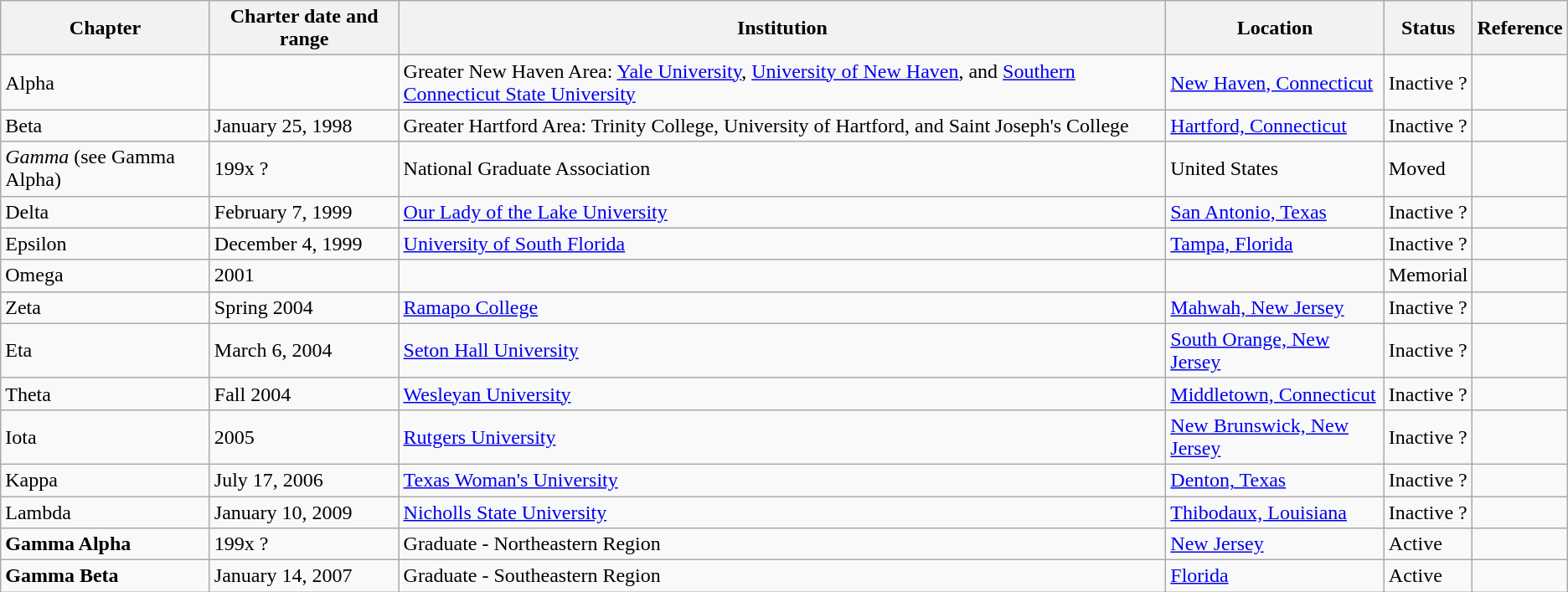<table class="wikitable sortable">
<tr>
<th>Chapter</th>
<th>Charter date and range</th>
<th>Institution</th>
<th>Location</th>
<th>Status</th>
<th>Reference</th>
</tr>
<tr>
<td>Alpha</td>
<td></td>
<td>Greater New Haven Area: <a href='#'>Yale University</a>, <a href='#'>University of New Haven</a>, and <a href='#'>Southern Connecticut State University</a></td>
<td><a href='#'>New Haven, Connecticut</a></td>
<td>Inactive ?</td>
<td></td>
</tr>
<tr>
<td>Beta</td>
<td>January 25, 1998</td>
<td>Greater Hartford Area: Trinity College, University of Hartford, and Saint Joseph's College</td>
<td><a href='#'>Hartford, Connecticut</a></td>
<td>Inactive ?</td>
<td></td>
</tr>
<tr>
<td><em>Gamma</em> (see Gamma Alpha)</td>
<td>199x ?</td>
<td>National Graduate Association</td>
<td>United States</td>
<td>Moved</td>
<td></td>
</tr>
<tr>
<td>Delta</td>
<td>February 7, 1999</td>
<td><a href='#'>Our Lady of the Lake University</a></td>
<td><a href='#'>San Antonio, Texas</a></td>
<td>Inactive ?</td>
<td></td>
</tr>
<tr>
<td>Epsilon</td>
<td>December 4, 1999</td>
<td><a href='#'>University of South Florida</a></td>
<td><a href='#'>Tampa, Florida</a></td>
<td>Inactive ?</td>
<td></td>
</tr>
<tr>
<td>Omega</td>
<td>2001</td>
<td></td>
<td></td>
<td>Memorial</td>
<td></td>
</tr>
<tr>
<td>Zeta</td>
<td>Spring 2004</td>
<td><a href='#'>Ramapo College</a></td>
<td><a href='#'>Mahwah, New Jersey</a></td>
<td>Inactive ?</td>
<td></td>
</tr>
<tr>
<td>Eta</td>
<td>March 6, 2004</td>
<td><a href='#'>Seton Hall University</a></td>
<td><a href='#'>South Orange, New Jersey</a></td>
<td>Inactive ?</td>
<td></td>
</tr>
<tr>
<td>Theta</td>
<td>Fall 2004</td>
<td><a href='#'>Wesleyan University</a></td>
<td><a href='#'>Middletown, Connecticut</a></td>
<td>Inactive ?</td>
<td></td>
</tr>
<tr>
<td>Iota</td>
<td>2005</td>
<td><a href='#'>Rutgers University</a></td>
<td><a href='#'>New Brunswick, New Jersey</a></td>
<td>Inactive ?</td>
<td></td>
</tr>
<tr>
<td>Kappa</td>
<td>July 17, 2006</td>
<td><a href='#'>Texas Woman's University</a></td>
<td><a href='#'>Denton, Texas</a></td>
<td>Inactive ?</td>
<td></td>
</tr>
<tr>
<td>Lambda</td>
<td>January 10, 2009</td>
<td><a href='#'>Nicholls State University</a></td>
<td><a href='#'>Thibodaux, Louisiana</a></td>
<td>Inactive ?</td>
<td></td>
</tr>
<tr>
<td><strong>Gamma Alpha</strong></td>
<td>199x ?</td>
<td>Graduate - Northeastern Region</td>
<td><a href='#'>New Jersey</a></td>
<td>Active</td>
<td></td>
</tr>
<tr>
<td><strong>Gamma Beta</strong></td>
<td>January 14, 2007</td>
<td>Graduate - Southeastern Region</td>
<td><a href='#'>Florida</a></td>
<td>Active</td>
<td></td>
</tr>
</table>
